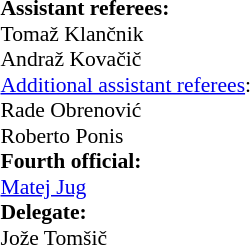<table width=100% style="font-size: 90%">
<tr>
<td><br><br><strong>Assistant referees:</strong>
<br>Tomaž Klančnik
<br>Andraž Kovačič
<br><a href='#'>Additional assistant referees</a>:
<br>Rade Obrenović
<br>Roberto Ponis
<br><strong>Fourth official:</strong>
<br><a href='#'>Matej Jug</a>
<br><strong>Delegate:</strong>
<br>Jože Tomšič</td>
</tr>
</table>
